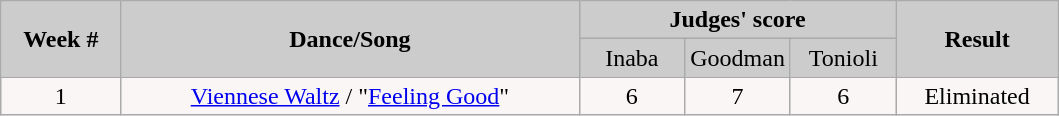<table class="wikitable" style="float:left;">
<tr style="text-align:Center; background:#ccc;">
<td rowspan="2"><strong>Week #</strong></td>
<td rowspan="2"><strong>Dance/Song</strong></td>
<td colspan="3"><strong>Judges' score</strong></td>
<td rowspan="2"><strong>Result</strong></td>
</tr>
<tr style="text-align:center; background:#ccc;">
<td style="width:10%; ">Inaba</td>
<td style="width:10%; ">Goodman</td>
<td style="width:10%; ">Tonioli</td>
</tr>
<tr style="text-align:center; background:#faf6f6;">
<td>1</td>
<td><a href='#'>Viennese Waltz</a> / "<a href='#'>Feeling Good</a>"</td>
<td>6</td>
<td>7</td>
<td>6</td>
<td>Eliminated</td>
</tr>
</table>
